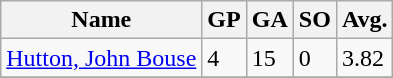<table class="wikitable">
<tr>
<th>Name</th>
<th>GP</th>
<th>GA</th>
<th>SO</th>
<th>Avg.</th>
</tr>
<tr>
<td><a href='#'>Hutton, John Bouse</a></td>
<td>4</td>
<td>15</td>
<td>0</td>
<td>3.82</td>
</tr>
<tr>
</tr>
</table>
